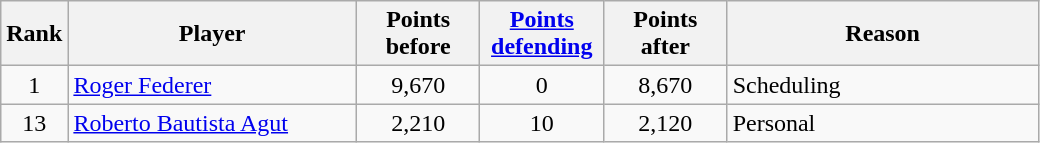<table class="wikitable sortable">
<tr>
<th style="width:30px;">Rank</th>
<th style="width:185px;">Player</th>
<th style="width:75px;">Points before</th>
<th style="width:75px;"><a href='#'>Points defending</a></th>
<th style="width:75px;">Points after</th>
<th style="width:200px;">Reason</th>
</tr>
<tr>
<td style="text-align:center;">1</td>
<td> <a href='#'>Roger Federer</a></td>
<td style="text-align:center;">9,670</td>
<td style="text-align:center;">0</td>
<td style="text-align:center;">8,670</td>
<td align="left">Scheduling</td>
</tr>
<tr>
<td style="text-align:center;">13</td>
<td> <a href='#'>Roberto Bautista Agut</a></td>
<td style="text-align:center;">2,210</td>
<td style="text-align:center;">10</td>
<td style="text-align:center;">2,120</td>
<td align="left">Personal</td>
</tr>
</table>
